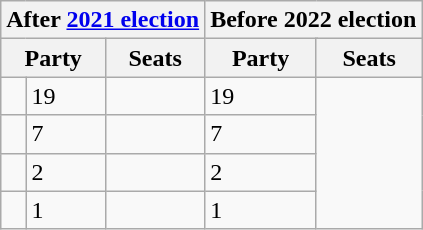<table class="wikitable">
<tr>
<th colspan="3">After <a href='#'>2021 election</a></th>
<th colspan="3">Before 2022 election</th>
</tr>
<tr>
<th colspan="2">Party</th>
<th>Seats</th>
<th colspan="2">Party</th>
<th>Seats</th>
</tr>
<tr>
<td></td>
<td>19</td>
<td></td>
<td>19</td>
</tr>
<tr>
<td></td>
<td>7</td>
<td></td>
<td>7</td>
</tr>
<tr>
<td></td>
<td>2</td>
<td></td>
<td>2</td>
</tr>
<tr>
<td></td>
<td>1</td>
<td></td>
<td>1</td>
</tr>
</table>
